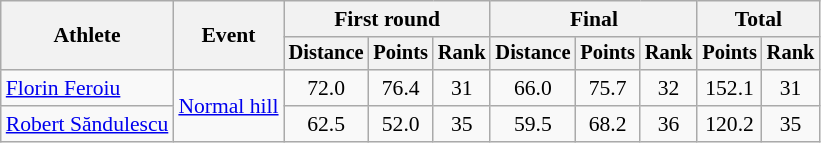<table class="wikitable" style="font-size:90%">
<tr>
<th rowspan=2>Athlete</th>
<th rowspan=2>Event</th>
<th colspan=3>First round</th>
<th colspan=3>Final</th>
<th colspan=2>Total</th>
</tr>
<tr style="font-size:95%">
<th>Distance</th>
<th>Points</th>
<th>Rank</th>
<th>Distance</th>
<th>Points</th>
<th>Rank</th>
<th>Points</th>
<th>Rank</th>
</tr>
<tr align=center>
<td align=left><a href='#'>Florin Feroiu</a></td>
<td align=left rowspan=2><a href='#'>Normal hill</a></td>
<td>72.0</td>
<td>76.4</td>
<td>31</td>
<td>66.0</td>
<td>75.7</td>
<td>32</td>
<td>152.1</td>
<td>31</td>
</tr>
<tr align=center>
<td align=left><a href='#'>Robert Săndulescu</a></td>
<td>62.5</td>
<td>52.0</td>
<td>35</td>
<td>59.5</td>
<td>68.2</td>
<td>36</td>
<td>120.2</td>
<td>35</td>
</tr>
</table>
